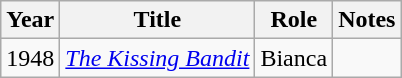<table class="wikitable">
<tr>
<th>Year</th>
<th>Title</th>
<th>Role</th>
<th>Notes</th>
</tr>
<tr>
<td>1948</td>
<td><em><a href='#'>The Kissing Bandit</a></em></td>
<td>Bianca</td>
<td></td>
</tr>
</table>
